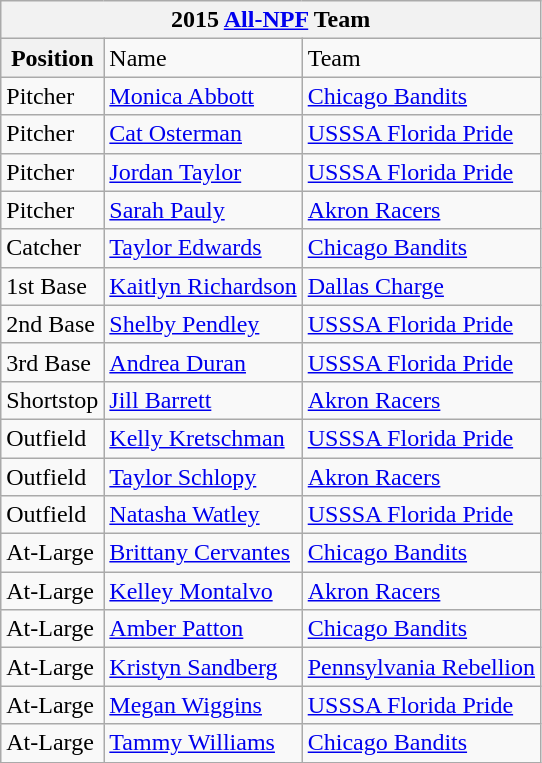<table class="wikitable">
<tr>
<th colspan=3>2015 <a href='#'>All-NPF</a> Team</th>
</tr>
<tr>
<th>Position</th>
<td>Name</td>
<td>Team</td>
</tr>
<tr>
<td>Pitcher</td>
<td><a href='#'>Monica Abbott</a></td>
<td><a href='#'>Chicago Bandits</a></td>
</tr>
<tr>
<td>Pitcher</td>
<td><a href='#'>Cat Osterman</a></td>
<td><a href='#'>USSSA Florida Pride</a></td>
</tr>
<tr>
<td>Pitcher</td>
<td><a href='#'>Jordan Taylor</a></td>
<td><a href='#'>USSSA Florida Pride</a></td>
</tr>
<tr>
<td>Pitcher</td>
<td><a href='#'>Sarah Pauly</a></td>
<td><a href='#'>Akron Racers</a></td>
</tr>
<tr>
<td>Catcher</td>
<td><a href='#'>Taylor Edwards</a></td>
<td><a href='#'>Chicago Bandits</a></td>
</tr>
<tr>
<td>1st Base</td>
<td><a href='#'>Kaitlyn Richardson</a></td>
<td><a href='#'>Dallas Charge</a></td>
</tr>
<tr>
<td>2nd Base</td>
<td><a href='#'>Shelby Pendley</a></td>
<td><a href='#'>USSSA Florida Pride</a></td>
</tr>
<tr>
<td>3rd Base</td>
<td><a href='#'>Andrea Duran</a></td>
<td><a href='#'>USSSA Florida Pride</a></td>
</tr>
<tr>
<td>Shortstop</td>
<td><a href='#'>Jill Barrett</a></td>
<td><a href='#'>Akron Racers</a></td>
</tr>
<tr>
<td>Outfield</td>
<td><a href='#'>Kelly Kretschman</a></td>
<td><a href='#'>USSSA Florida Pride</a></td>
</tr>
<tr>
<td>Outfield</td>
<td><a href='#'>Taylor Schlopy</a></td>
<td><a href='#'>Akron Racers</a></td>
</tr>
<tr>
<td>Outfield</td>
<td><a href='#'>Natasha Watley</a></td>
<td><a href='#'>USSSA Florida Pride</a></td>
</tr>
<tr>
<td>At-Large</td>
<td><a href='#'>Brittany Cervantes</a></td>
<td><a href='#'>Chicago Bandits</a></td>
</tr>
<tr>
<td>At-Large</td>
<td><a href='#'>Kelley Montalvo</a></td>
<td><a href='#'>Akron Racers</a></td>
</tr>
<tr>
<td>At-Large</td>
<td><a href='#'>Amber Patton</a></td>
<td><a href='#'>Chicago Bandits</a></td>
</tr>
<tr>
<td>At-Large</td>
<td><a href='#'>Kristyn Sandberg</a></td>
<td><a href='#'>Pennsylvania Rebellion</a></td>
</tr>
<tr>
<td>At-Large</td>
<td><a href='#'>Megan Wiggins</a></td>
<td><a href='#'>USSSA Florida Pride</a></td>
</tr>
<tr>
<td>At-Large</td>
<td><a href='#'>Tammy Williams</a></td>
<td><a href='#'>Chicago Bandits</a></td>
</tr>
</table>
